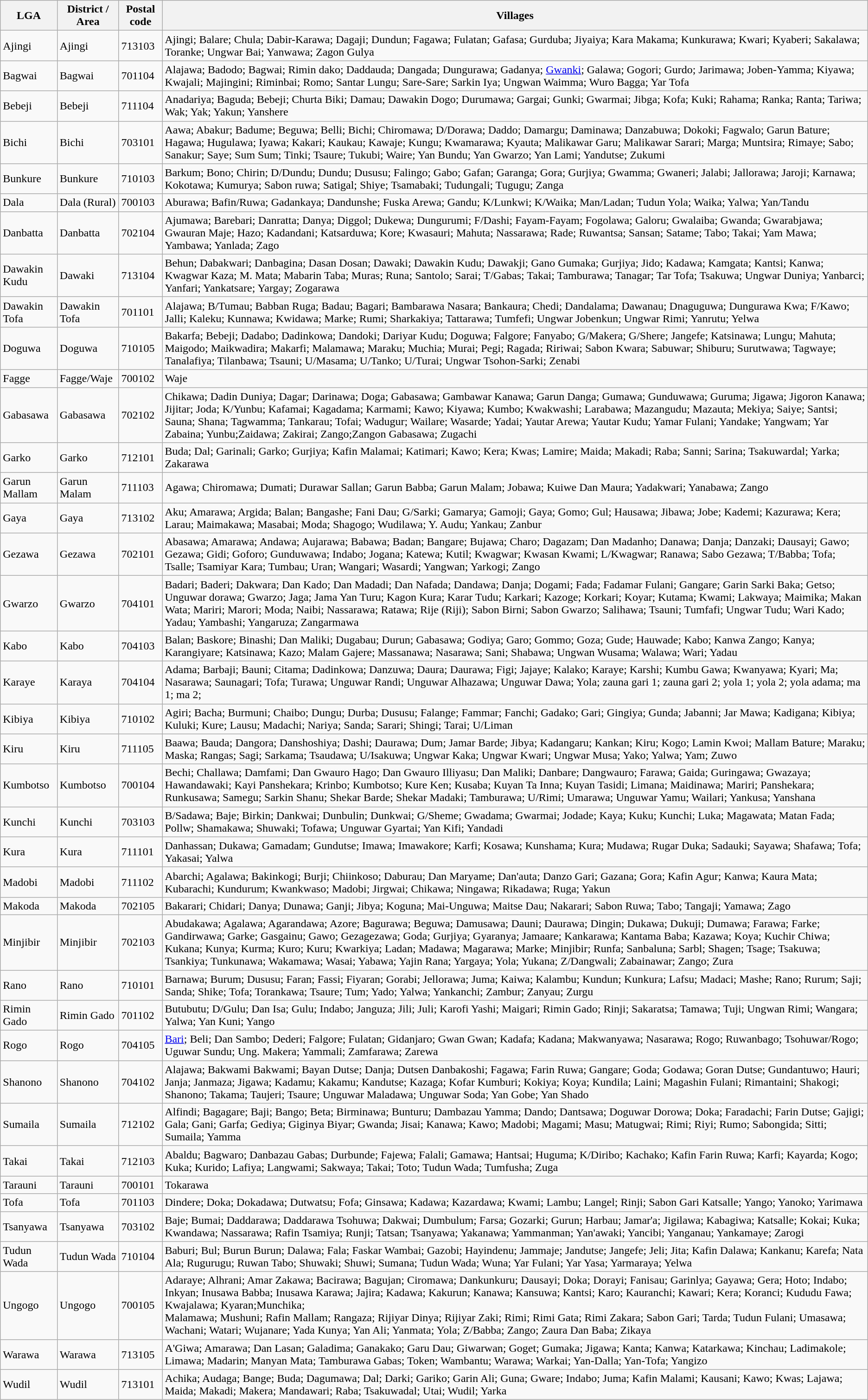<table class="wikitable sortable">
<tr>
<th>LGA</th>
<th>District / Area</th>
<th>Postal code</th>
<th>Villages</th>
</tr>
<tr>
<td>Ajingi</td>
<td>Ajingi</td>
<td>713103</td>
<td>Ajingi; Balare; Chula; Dabir-Karawa; Dagaji; Dundun; Fagawa; Fulatan; Gafasa; Gurduba; Jiyaiya; Kara Makama; Kunkurawa; Kwari; Kyaberi; Sakalawa; Toranke; Ungwar Bai; Yanwawa; Zagon Gulya</td>
</tr>
<tr>
<td>Bagwai</td>
<td>Bagwai</td>
<td>701104</td>
<td>Alajawa; Badodo; Bagwai; Rimin dako; Daddauda; Dangada; Dungurawa; Gadanya; <a href='#'>Gwanki</a>; Galawa; Gogori; Gurdo; Jarimawa; Joben-Yamma; Kiyawa; Kwajali; Majingini; Riminbai; Romo; Santar Lungu; Sare-Sare; Sarkin Iya; Ungwan Waimma; Wuro Bagga; Yar Tofa</td>
</tr>
<tr>
<td>Bebeji</td>
<td>Bebeji</td>
<td>711104</td>
<td>Anadariya; Baguda; Bebeji; Churta Biki; Damau; Dawakin Dogo; Durumawa; Gargai; Gunki; Gwarmai; Jibga; Kofa; Kuki; Rahama; Ranka; Ranta; Tariwa; Wak; Yak; Yakun; Yanshere</td>
</tr>
<tr>
<td>Bichi</td>
<td>Bichi</td>
<td>703101</td>
<td>Aawa; Abakur; Badume; Beguwa; Belli; Bichi; Chiromawa; D/Dorawa; Daddo; Damargu; Daminawa; Danzabuwa; Dokoki; Fagwalo; Garun Bature; Hagawa; Hugulawa; Iyawa; Kakari; Kaukau; Kawaje; Kungu; Kwamarawa; Kyauta; Malikawar Garu; Malikawar Sarari; Marga; Muntsira; Rimaye; Sabo; Sanakur; Saye; Sum Sum; Tinki; Tsaure; Tukubi; Waire; Yan Bundu; Yan Gwarzo; Yan Lami; Yandutse; Zukumi</td>
</tr>
<tr>
<td>Bunkure</td>
<td>Bunkure</td>
<td>710103</td>
<td>Barkum; Bono; Chirin; D/Dundu; Dundu; Dususu; Falingo; Gabo; Gafan; Garanga; Gora; Gurjiya; Gwamma; Gwaneri; Jalabi; Jallorawa; Jaroji; Karnawa; Kokotawa; Kumurya; Sabon ruwa; Satigal; Shiye; Tsamabaki; Tudungali; Tugugu; Zanga</td>
</tr>
<tr>
<td>Dala</td>
<td>Dala (Rural)</td>
<td>700103</td>
<td>Aburawa; Bafin/Ruwa; Gadankaya; Dandunshe; Fuska Arewa; Gandu; K/Lunkwi; K/Waika; Man/Ladan; Tudun Yola; Waika; Yalwa; Yan/Tandu</td>
</tr>
<tr>
<td>Danbatta</td>
<td>Danbatta</td>
<td>702104</td>
<td>Ajumawa; Barebari; Danratta; Danya; Diggol; Dukewa; Dungurumi; F/Dashi; Fayam-Fayam; Fogolawa; Galoru; Gwalaiba; Gwanda; Gwarabjawa; Gwauran Maje; Hazo; Kadandani; Katsarduwa; Kore; Kwasauri; Mahuta; Nassarawa; Rade; Ruwantsa; Sansan; Satame; Tabo; Takai; Yam Mawa; Yambawa; Yanlada; Zago</td>
</tr>
<tr>
<td>Dawakin Kudu</td>
<td>Dawaki</td>
<td>713104</td>
<td>Behun; Dabakwari; Danbagina; Dasan Dosan; Dawaki; Dawakin Kudu; Dawakji; Gano Gumaka; Gurjiya; Jido; Kadawa; Kamgata; Kantsi; Kanwa; Kwagwar Kaza; M. Mata; Mabarin Taba; Muras; Runa; Santolo; Sarai; T/Gabas; Takai; Tamburawa; Tanagar; Tar Tofa; Tsakuwa; Ungwar Duniya; Yanbarci; Yanfari; Yankatsare; Yargay; Zogarawa</td>
</tr>
<tr>
<td>Dawakin Tofa</td>
<td>Dawakin Tofa</td>
<td>701101</td>
<td>Alajawa; B/Tumau; Babban Ruga; Badau; Bagari; Bambarawa Nasara; Bankaura; Chedi; Dandalama; Dawanau; Dnaguguwa; Dungurawa Kwa; F/Kawo; Jalli; Kaleku; Kunnawa; Kwidawa; Marke; Rumi; Sharkakiya; Tattarawa; Tumfefi; Ungwar Jobenkun; Ungwar Rimi; Yanrutu; Yelwa</td>
</tr>
<tr>
<td>Doguwa</td>
<td>Doguwa</td>
<td>710105</td>
<td>Bakarfa; Bebeji; Dadabo; Dadinkowa; Dandoki; Dariyar Kudu; Doguwa; Falgore; Fanyabo; G/Makera; G/Shere; Jangefe; Katsinawa; Lungu; Mahuta; Maigodo; Maikwadira; Makarfi; Malamawa; Maraku; Muchia; Murai; Pegi; Ragada; Ririwai; Sabon Kwara; Sabuwar; Shiburu; Surutwawa; Tagwaye; Tanalafiya; Tilanbawa; Tsauni; U/Masama; U/Tanko; U/Turai; Ungwar Tsohon-Sarki; Zenabi</td>
</tr>
<tr>
<td>Fagge</td>
<td>Fagge/Waje</td>
<td>700102</td>
<td>Waje</td>
</tr>
<tr>
<td>Gabasawa</td>
<td>Gabasawa</td>
<td>702102</td>
<td>Chikawa; Dadin Duniya; Dagar; Darinawa; Doga; Gabasawa; Gambawar Kanawa; Garun Danga; Gumawa; Gunduwawa; Guruma; Jigawa; Jigoron Kanawa; Jijitar; Joda; K/Yunbu; Kafamai; Kagadama; Karmami; Kawo; Kiyawa; Kumbo; Kwakwashi; Larabawa; Mazangudu; Mazauta; Mekiya; Saiye; Santsi; Sauna; Shana; Tagwamma; Tankarau; Tofai; Wadugur; Wailare; Wasarde; Yadai; Yautar Arewa; Yautar Kudu; Yamar Fulani; Yandake; Yangwam; Yar Zabaina; Yunbu;Zaidawa; Zakirai; Zango;Zangon Gabasawa; Zugachi</td>
</tr>
<tr>
<td>Garko</td>
<td>Garko</td>
<td>712101</td>
<td>Buda; Dal; Garinali; Garko; Gurjiya; Kafin Malamai; Katimari; Kawo; Kera; Kwas; Lamire; Maida; Makadi; Raba; Sanni; Sarina; Tsakuwardal; Yarka; Zakarawa</td>
</tr>
<tr>
<td>Garun Mallam</td>
<td>Garun Malam</td>
<td>711103</td>
<td>Agawa; Chiromawa; Dumati; Durawar Sallan; Garun Babba; Garun Malam; Jobawa; Kuiwe Dan Maura; Yadakwari; Yanabawa; Zango</td>
</tr>
<tr>
<td>Gaya</td>
<td>Gaya</td>
<td>713102</td>
<td>Aku; Amarawa; Argida; Balan; Bangashe; Fani Dau; G/Sarki; Gamarya; Gamoji; Gaya; Gomo; Gul; Hausawa; Jibawa; Jobe; Kademi; Kazurawa; Kera; Larau; Maimakawa; Masabai; Moda; Shagogo; Wudilawa; Y. Audu; Yankau; Zanbur</td>
</tr>
<tr>
<td>Gezawa</td>
<td>Gezawa</td>
<td>702101</td>
<td>Abasawa; Amarawa; Andawa; Aujarawa; Babawa; Badan; Bangare; Bujawa; Charo; Dagazam; Dan Madanho; Danawa; Danja; Danzaki; Dausayi; Gawo; Gezawa; Gidi; Goforo; Gunduwawa; Indabo; Jogana; Katewa; Kutil; Kwagwar; Kwasan Kwami; L/Kwagwar; Ranawa; Sabo Gezawa; T/Babba; Tofa; Tsalle; Tsamiyar Kara; Tumbau; Uran; Wangari; Wasardi; Yangwan; Yarkogi; Zango</td>
</tr>
<tr>
<td>Gwarzo</td>
<td>Gwarzo</td>
<td>704101</td>
<td>Badari; Baderi; Dakwara; Dan Kado; Dan Madadi; Dan Nafada; Dandawa; Danja; Dogami; Fada; Fadamar Fulani; Gangare; Garin Sarki Baka; Getso; Unguwar dorawa; Gwarzo; Jaga; Jama Yan Turu; Kagon Kura; Karar Tudu; Karkari; Kazoge; Korkari; Koyar; Kutama; Kwami; Lakwaya; Maimika; Makan Wata; Mariri; Marori; Moda; Naibi; Nassarawa; Ratawa; Rije (Riji); Sabon Birni; Sabon Gwarzo; Salihawa; Tsauni; Tumfafi; Ungwar Tudu; Wari Kado; Yadau; Yambashi; Yangaruza; Zangarmawa</td>
</tr>
<tr>
<td>Kabo</td>
<td>Kabo</td>
<td>704103</td>
<td>Balan; Baskore; Binashi; Dan Maliki; Dugabau; Durun; Gabasawa; Godiya; Garo; Gommo; Goza; Gude; Hauwade; Kabo; Kanwa Zango; Kanya; Karangiyare; Katsinawa; Kazo; Malam Gajere; Massanawa; Nasarawa; Sani; Shabawa; Ungwan Wusama; Walawa; Wari; Yadau</td>
</tr>
<tr>
<td>Karaye</td>
<td>Karaya</td>
<td>704104</td>
<td>Adama; Barbaji; Bauni; Citama; Dadinkowa; Danzuwa; Daura; Daurawa; Figi; Jajaye; Kalako; Karaye; Karshi; Kumbu Gawa; Kwanyawa; Kyari; Ma; Nasarawa; Saunagari; Tofa; Turawa; Unguwar Randi; Unguwar Alhazawa; Unguwar Dawa; Yola; zauna gari 1; zauna gari 2; yola 1; yola 2; yola adama; ma 1; ma 2;</td>
</tr>
<tr>
<td>Kibiya</td>
<td>Kibiya</td>
<td>710102</td>
<td>Agiri; Bacha; Burmuni; Chaibo; Dungu; Durba; Dususu; Falange; Fammar; Fanchi; Gadako; Gari; Gingiya; Gunda; Jabanni; Jar Mawa; Kadigana; Kibiya; Kuluki; Kure; Lausu; Madachi; Nariya; Sanda; Sarari; Shingi; Tarai; U/Liman</td>
</tr>
<tr>
<td>Kiru</td>
<td>Kiru</td>
<td>711105</td>
<td>Baawa; Bauda; Dangora; Danshoshiya; Dashi; Daurawa; Dum; Jamar Barde; Jibya; Kadangaru; Kankan; Kiru; Kogo; Lamin Kwoi; Mallam Bature; Maraku; Maska; Rangas; Sagi; Sarkama; Tsaudawa; U/Isakuwa; Ungwar Kaka; Ungwar Kwari; Ungwar Musa; Yako; Yalwa; Yam; Zuwo</td>
</tr>
<tr>
<td>Kumbotso</td>
<td>Kumbotso</td>
<td>700104</td>
<td>Bechi; Challawa; Damfami; Dan Gwauro Hago; Dan Gwauro Illiyasu; Dan Maliki; Danbare; Dangwauro; Farawa; Gaida; Guringawa; Gwazaya; Hawandawaki; Kayi Panshekara; Krinbo; Kumbotso; Kure Ken; Kusaba; Kuyan Ta Inna; Kuyan Tasidi; Limana; Maidinawa; Mariri; Panshekara; Runkusawa; Samegu; Sarkin Shanu; Shekar Barde; Shekar Madaki; Tamburawa; U/Rimi; Umarawa; Unguwar Yamu; Wailari; Yankusa; Yanshana</td>
</tr>
<tr>
<td>Kunchi</td>
<td>Kunchi</td>
<td>703103</td>
<td>B/Sadawa; Baje; Birkin; Dankwai; Dunbulin; Dunkwai; G/Sheme; Gwadama; Gwarmai; Jodade; Kaya; Kuku; Kunchi; Luka; Magawata; Matan Fada; Pollw; Shamakawa; Shuwaki; Tofawa; Unguwar Gyartai; Yan Kifi; Yandadi</td>
</tr>
<tr>
<td>Kura</td>
<td>Kura</td>
<td>711101</td>
<td>Danhassan; Dukawa; Gamadam; Gundutse; Imawa; Imawakore; Karfi; Kosawa; Kunshama; Kura; Mudawa; Rugar Duka; Sadauki; Sayawa; Shafawa; Tofa; Yakasai; Yalwa</td>
</tr>
<tr>
<td>Madobi</td>
<td>Madobi</td>
<td>711102</td>
<td>Abarchi; Agalawa; Bakinkogi; Burji; Chiinkoso; Daburau; Dan Maryame; Dan'auta; Danzo Gari; Gazana; Gora; Kafin Agur; Kanwa; Kaura Mata; Kubarachi; Kundurum; Kwankwaso; Madobi; Jirgwai; Chikawa; Ningawa; Rikadawa; Ruga; Yakun</td>
</tr>
<tr>
<td>Makoda</td>
<td>Makoda</td>
<td>702105</td>
<td>Bakarari; Chidari; Danya; Dunawa; Ganji; Jibya; Koguna; Mai-Unguwa; Maitse Dau; Nakarari; Sabon Ruwa; Tabo; Tangaji; Yamawa; Zago</td>
</tr>
<tr>
<td>Minjibir</td>
<td>Minjibir</td>
<td>702103</td>
<td>Abudakawa; Agalawa; Agarandawa; Azore; Bagurawa; Beguwa; Damusawa; Dauni; Daurawa; Dingin; Dukawa; Dukuji; Dumawa; Farawa; Farke; Gandirwawa; Garke; Gasgainu; Gawo; Gezagezawa; Goda; Gurjiya; Gyaranya; Jamaare; Kankarawa; Kantama Baba; Kazawa; Koya; Kuchir Chiwa; Kukana; Kunya; Kurma; Kuro; Kuru; Kwarkiya; Ladan; Madawa; Magarawa; Marke; Minjibir; Runfa; Sanbaluna; Sarbl; Shagen; Tsage; Tsakuwa; Tsankiya; Tunkunawa; Wakamawa; Wasai; Yabawa; Yajin Rana; Yargaya; Yola; Yukana; Z/Dangwali; Zabainawar; Zango; Zura</td>
</tr>
<tr>
<td>Rano</td>
<td>Rano</td>
<td>710101</td>
<td>Barnawa; Burum; Dususu; Faran; Fassi; Fiyaran; Gorabi; Jellorawa; Juma; Kaiwa; Kalambu; Kundun; Kunkura; Lafsu; Madaci; Mashe; Rano; Rurum; Saji; Sanda; Shike; Tofa; Torankawa; Tsaure; Tum; Yado; Yalwa; Yankanchi; Zambur; Zanyau; Zurgu</td>
</tr>
<tr>
<td>Rimin Gado</td>
<td>Rimin Gado</td>
<td>701102</td>
<td>Butubutu; D/Gulu; Dan Isa; Gulu; Indabo; Janguza; Jili; Juli; Karofi Yashi; Maigari; Rimin Gado; Rinji; Sakaratsa; Tamawa; Tuji; Ungwan Rimi; Wangara; Yalwa; Yan Kuni; Yango</td>
</tr>
<tr>
<td>Rogo</td>
<td>Rogo</td>
<td>704105</td>
<td><a href='#'>Bari</a>; Beli; Dan Sambo; Dederi; Falgore; Fulatan; Gidanjaro; Gwan Gwan; Kadafa; Kadana; Makwanyawa; Nasarawa; Rogo; Ruwanbago; Tsohuwar/Rogo; Uguwar Sundu; Ung. Makera; Yammali; Zamfarawa; Zarewa</td>
</tr>
<tr>
<td>Shanono</td>
<td>Shanono</td>
<td>704102</td>
<td>Alajawa; Bakwami Bakwami; Bayan Dutse; Danja; Dutsen Danbakoshi; Fagawa; Farin Ruwa; Gangare; Goda; Godawa; Goran Dutse; Gundantuwo; Hauri; Janja; Janmaza; Jigawa; Kadamu; Kakamu; Kandutse; Kazaga; Kofar Kumburi; Kokiya; Koya; Kundila; Laini; Magashin Fulani; Rimantaini; Shakogi; Shanono; Takama; Taujeri; Tsaure; Unguwar Maladawa; Unguwar Soda; Yan Gobe; Yan Shado</td>
</tr>
<tr>
<td>Sumaila</td>
<td>Sumaila</td>
<td>712102</td>
<td>Alfindi; Bagagare; Baji; Bango; Beta; Birminawa; Bunturu; Dambazau Yamma; Dando; Dantsawa; Doguwar Dorowa; Doka; Faradachi; Farin Dutse; Gajigi; Gala; Gani; Garfa; Gediya; Giginya Biyar; Gwanda; Jisai; Kanawa; Kawo; Madobi; Magami; Masu; Matugwai; Rimi; Riyi; Rumo; Sabongida; Sitti; Sumaila; Yamma</td>
</tr>
<tr>
<td>Takai</td>
<td>Takai</td>
<td>712103</td>
<td>Abaldu; Bagwaro; Danbazau Gabas; Durbunde; Fajewa; Falali; Gamawa; Hantsai; Huguma; K/Diribo; Kachako; Kafin Farin Ruwa; Karfi; Kayarda; Kogo; Kuka; Kurido; Lafiya; Langwami; Sakwaya; Takai; Toto; Tudun Wada; Tumfusha; Zuga</td>
</tr>
<tr>
<td>Tarauni</td>
<td>Tarauni</td>
<td>700101</td>
<td>Tokarawa</td>
</tr>
<tr>
<td>Tofa</td>
<td>Tofa</td>
<td>701103</td>
<td>Dindere; Doka; Dokadawa; Dutwatsu; Fofa; Ginsawa; Kadawa; Kazardawa; Kwami; Lambu; Langel; Rinji; Sabon Gari Katsalle; Yango; Yanoko; Yarimawa</td>
</tr>
<tr>
<td>Tsanyawa</td>
<td>Tsanyawa</td>
<td>703102</td>
<td>Baje; Bumai; Daddarawa; Daddarawa Tsohuwa; Dakwai; Dumbulum; Farsa; Gozarki; Gurun; Harbau; Jamar'a; Jigilawa; Kabagiwa; Katsalle; Kokai; Kuka; Kwandawa; Nassarawa; Rafin Tsamiya; Runji; Tatsan; Tsanyawa; Yakanawa; Yammanman; Yan'awaki; Yancibi; Yanganau; Yankamaye; Zarogi</td>
</tr>
<tr>
<td>Tudun Wada</td>
<td>Tudun Wada</td>
<td>710104</td>
<td>Baburi; Bul; Burun Burun; Dalawa; Fala; Faskar Wambai; Gazobi; Hayindenu; Jammaje; Jandutse; Jangefe; Jeli; Jita; Kafin Dalawa; Kankanu; Karefa; Nata Ala; Rugurugu; Ruwan Tabo; Shuwaki; Shuwi; Sumana; Tudun Wada; Wuna; Yar Fulani; Yar Yasa; Yarmaraya; Yelwa</td>
</tr>
<tr>
<td>Ungogo</td>
<td>Ungogo</td>
<td>700105</td>
<td>Adaraye; Alhrani; Amar Zakawa; Bacirawa; Bagujan; Ciromawa; Dankunkuru; Dausayi; Doka; Dorayi; Fanisau; Garinlya; Gayawa; Gera; Hoto; Indabo; Inkyan; Inusawa Babba; Inusawa Karawa; Jajira; Kadawa; Kakurun; Kanawa; Kansuwa; Kantsi; Karo; Kauranchi; Kawari; Kera; Koranci; Kududu Fawa; Kwajalawa; Kyaran;Munchika;<br>Malamawa; Mushuni; Rafin Mallam; Rangaza; Rijiyar Dinya; Rijiyar Zaki; Rimi; Rimi Gata; Rimi Zakara; Sabon Gari; Tarda; Tudun Fulani; Umasawa; Wachani; Watari; Wujanare; Yada Kunya; Yan Ali; Yanmata; Yola; Z/Babba; Zango; Zaura Dan Baba; Zikaya</td>
</tr>
<tr>
<td>Warawa</td>
<td>Warawa</td>
<td>713105</td>
<td>A'Giwa; Amarawa; Dan Lasan; Galadima; Ganakako; Garu Dau; Giwarwan; Goget; Gumaka; Jigawa; Kanta; Kanwa; Katarkawa; Kinchau; Ladimakole; Limawa; Madarin; Manyan Mata; Tamburawa Gabas; Token; Wambantu; Warawa; Warkai; Yan-Dalla; Yan-Tofa; Yangizo</td>
</tr>
<tr>
<td>Wudil</td>
<td>Wudil</td>
<td>713101</td>
<td>Achika; Audaga; Bange; Buda; Dagumawa; Dal; Darki; Gariko; Garin Ali; Guna; Gware; Indabo; Juma; Kafin Malami; Kausani; Kawo; Kwas; Lajawa; Maida; Makadi; Makera; Mandawari; Raba; Tsakuwadal; Utai; Wudil; Yarka</td>
</tr>
</table>
